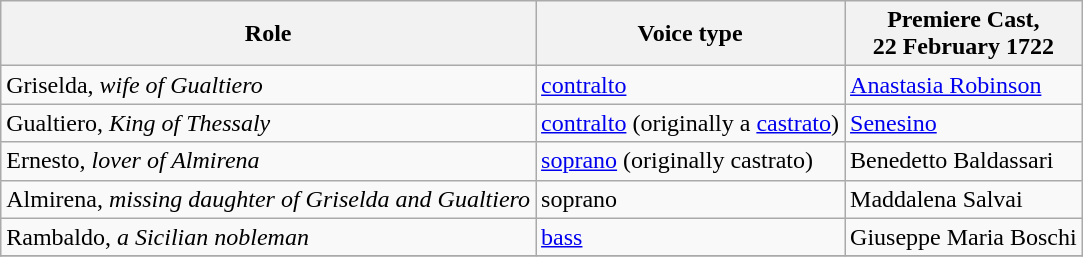<table class="wikitable">
<tr>
<th>Role</th>
<th>Voice type</th>
<th>Premiere Cast,<br>22 February 1722<br></th>
</tr>
<tr>
<td>Griselda, <em>wife of Gualtiero</em></td>
<td><a href='#'>contralto</a></td>
<td><a href='#'>Anastasia Robinson</a></td>
</tr>
<tr>
<td>Gualtiero, <em>King of Thessaly</em></td>
<td><a href='#'>contralto</a> (originally a <a href='#'>castrato</a>)</td>
<td><a href='#'>Senesino</a></td>
</tr>
<tr>
<td>Ernesto, <em>lover of Almirena</em></td>
<td><a href='#'>soprano</a> (originally castrato)</td>
<td>Benedetto Baldassari</td>
</tr>
<tr>
<td>Almirena, <em>missing daughter of Griselda and Gualtiero</em></td>
<td>soprano</td>
<td>Maddalena Salvai</td>
</tr>
<tr>
<td>Rambaldo, <em>a Sicilian nobleman</em></td>
<td><a href='#'>bass</a></td>
<td>Giuseppe Maria Boschi</td>
</tr>
<tr>
</tr>
</table>
